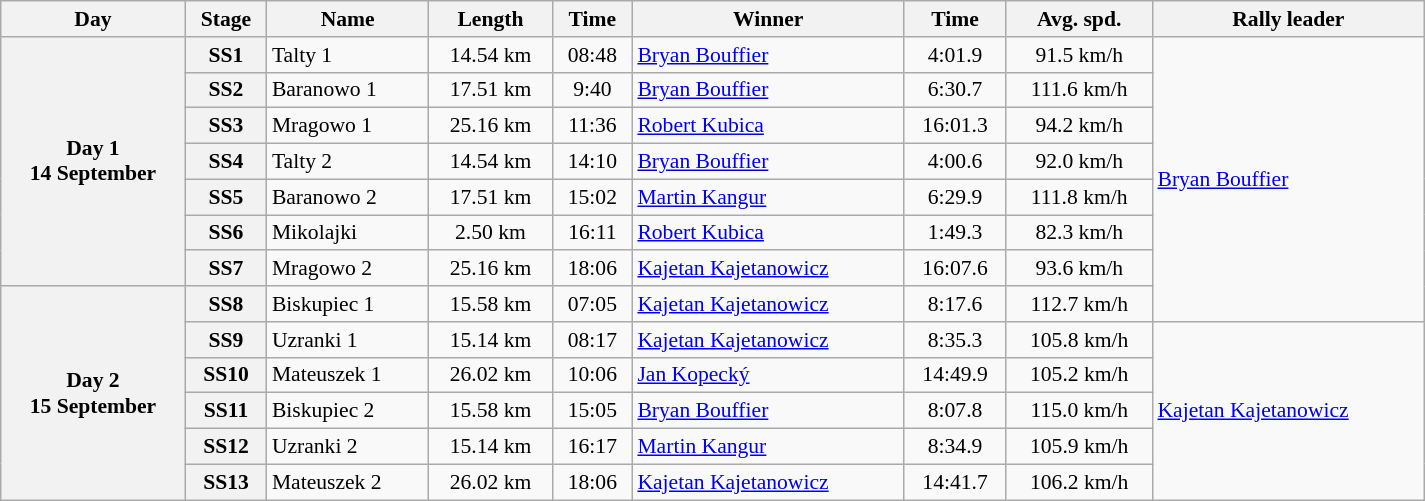<table class="wikitable"  style="width:100%; text-align:center; font-size:90%; max-width:950px;">
<tr>
<th>Day</th>
<th>Stage</th>
<th>Name</th>
<th>Length</th>
<th>Time</th>
<th>Winner</th>
<th>Time</th>
<th>Avg. spd.</th>
<th>Rally leader</th>
</tr>
<tr>
<th rowspan=7>Day 1<br>14 September</th>
<th>SS1</th>
<td align=left>Talty 1</td>
<td>14.54 km</td>
<td>08:48</td>
<td align=left> <a href='#'>Bryan Bouffier</a></td>
<td>4:01.9</td>
<td>91.5 km/h</td>
<td style="text-align:left;" rowspan="8"> <a href='#'>Bryan Bouffier</a></td>
</tr>
<tr>
<th>SS2</th>
<td align=left>Baranowo 1</td>
<td>17.51 km</td>
<td>9:40</td>
<td align=left> <a href='#'>Bryan Bouffier</a></td>
<td>6:30.7</td>
<td>111.6 km/h</td>
</tr>
<tr>
<th>SS3</th>
<td align=left>Mragowo 1</td>
<td>25.16 km</td>
<td>11:36</td>
<td align=left> <a href='#'>Robert Kubica</a></td>
<td>16:01.3</td>
<td>94.2 km/h</td>
</tr>
<tr>
<th>SS4</th>
<td align=left>Talty 2</td>
<td>14.54 km</td>
<td>14:10</td>
<td align=left> <a href='#'>Bryan Bouffier</a></td>
<td>4:00.6</td>
<td>92.0 km/h</td>
</tr>
<tr>
<th>SS5</th>
<td align=left>Baranowo 2</td>
<td>17.51 km</td>
<td>15:02</td>
<td align=left> <a href='#'>Martin Kangur</a></td>
<td>6:29.9</td>
<td>111.8 km/h</td>
</tr>
<tr>
<th>SS6</th>
<td align=left>Mikolajki</td>
<td>2.50 km</td>
<td>16:11</td>
<td align=left> <a href='#'>Robert Kubica</a></td>
<td>1:49.3</td>
<td>82.3 km/h</td>
</tr>
<tr>
<th>SS7</th>
<td align=left>Mragowo 2</td>
<td>25.16 km</td>
<td>18:06</td>
<td align=left> <a href='#'>Kajetan Kajetanowicz</a></td>
<td>16:07.6</td>
<td>93.6 km/h</td>
</tr>
<tr>
<th rowspan=6>Day 2<br>15 September</th>
<th>SS8</th>
<td align=left>Biskupiec 1</td>
<td>15.58 km</td>
<td>07:05</td>
<td align=left> <a href='#'>Kajetan Kajetanowicz</a></td>
<td>8:17.6</td>
<td>112.7 km/h</td>
</tr>
<tr>
<th>SS9</th>
<td align=left>Uzranki 1</td>
<td>15.14 km</td>
<td>08:17</td>
<td align=left> <a href='#'>Kajetan Kajetanowicz</a></td>
<td>8:35.3</td>
<td>105.8 km/h</td>
<td style="text-align:left;" rowspan="5"> <a href='#'>Kajetan Kajetanowicz</a></td>
</tr>
<tr>
<th>SS10</th>
<td align=left>Mateuszek 1</td>
<td>26.02 km</td>
<td>10:06</td>
<td align=left> <a href='#'>Jan Kopecký</a></td>
<td>14:49.9</td>
<td>105.2 km/h</td>
</tr>
<tr>
<th>SS11</th>
<td align=left>Biskupiec 2</td>
<td>15.58 km</td>
<td>15:05</td>
<td align=left> <a href='#'>Bryan Bouffier</a></td>
<td>8:07.8</td>
<td>115.0 km/h</td>
</tr>
<tr>
<th>SS12</th>
<td align=left>Uzranki 2</td>
<td>15.14 km</td>
<td>16:17</td>
<td align=left> <a href='#'>Martin Kangur</a></td>
<td>8:34.9</td>
<td>105.9 km/h</td>
</tr>
<tr>
<th>SS13</th>
<td align=left>Mateuszek 2</td>
<td>26.02 km</td>
<td>18:06</td>
<td align=left> <a href='#'>Kajetan Kajetanowicz</a></td>
<td>14:41.7</td>
<td>106.2 km/h</td>
</tr>
</table>
